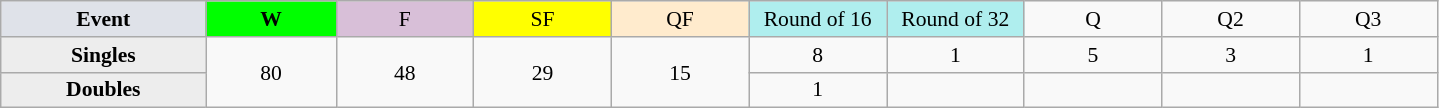<table class=wikitable style=font-size:90%;text-align:center>
<tr>
<td style="width:130px; background:#dfe2e9;"><strong>Event</strong></td>
<td style="width:80px; background:lime;"><strong>W</strong></td>
<td style="width:85px; background:thistle;">F</td>
<td style="width:85px; background:#ff0;">SF</td>
<td style="width:85px; background:#ffebcd;">QF</td>
<td style="width:85px; background:#afeeee;">Round of 16</td>
<td style="width:85px; background:#afeeee;">Round of 32</td>
<td width=85>Q</td>
<td width=85>Q2</td>
<td width=85>Q3</td>
</tr>
<tr>
<th style="background:#ededed;">Singles</th>
<td rowspan=2>80</td>
<td rowspan=2>48</td>
<td rowspan=2>29</td>
<td rowspan=2>15</td>
<td>8</td>
<td>1</td>
<td>5</td>
<td>3</td>
<td>1</td>
</tr>
<tr>
<th style="background:#ededed;">Doubles</th>
<td>1</td>
<td></td>
<td></td>
<td></td>
<td></td>
</tr>
</table>
